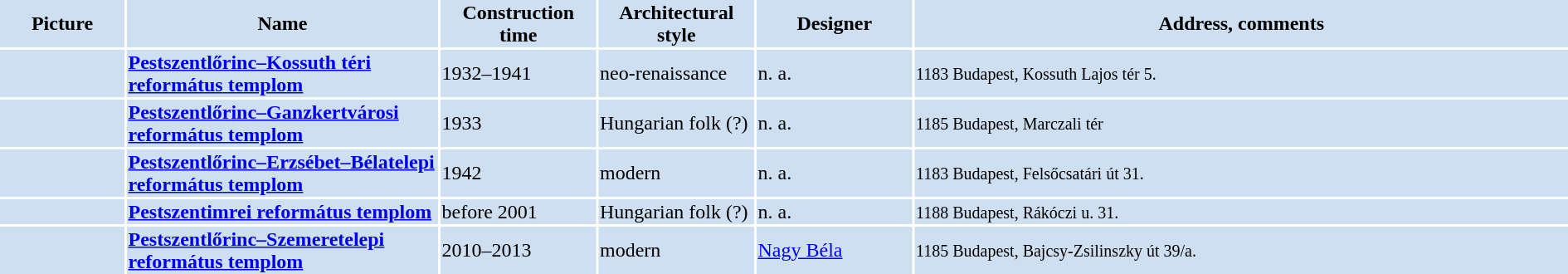<table width="100%">
<tr>
<th bgcolor="#CEDFF2" width="8%">Picture</th>
<th bgcolor="#CEDFF2" width="20%">Name</th>
<th bgcolor="#CEDFF2" width="10%">Construction time</th>
<th bgcolor="#CEDFF2" width="10%">Architectural style</th>
<th bgcolor="#CEDFF2" width="10%">Designer</th>
<th bgcolor="#CEDFF2" width="42%">Address, comments</th>
</tr>
<tr>
<td bgcolor="#CEDFF2"></td>
<td bgcolor="#CEDFF2"><strong><a href='#'>Pestszentlőrinc–Kossuth téri református templom</a></strong></td>
<td bgcolor="#CEDFF2">1932–1941</td>
<td bgcolor="#CEDFF2">neo-renaissance</td>
<td bgcolor="#CEDFF2">n. a.</td>
<td bgcolor="#CEDFF2"><small>1183 Budapest, Kossuth Lajos tér 5. </small></td>
</tr>
<tr>
<td bgcolor="#CEDFF2"></td>
<td bgcolor="#CEDFF2"><strong><a href='#'>Pestszentlőrinc–Ganzkertvárosi református templom</a></strong></td>
<td bgcolor="#CEDFF2">1933</td>
<td bgcolor="#CEDFF2">Hungarian folk (?)</td>
<td bgcolor="#CEDFF2">n. a.</td>
<td bgcolor="#CEDFF2"><small>1185 Budapest, Marczali tér</small></td>
</tr>
<tr>
<td bgcolor="#CEDFF2"></td>
<td bgcolor="#CEDFF2"><strong><a href='#'>Pestszentlőrinc–Erzsébet–Bélatelepi református templom</a></strong></td>
<td bgcolor="#CEDFF2">1942</td>
<td bgcolor="#CEDFF2">modern</td>
<td bgcolor="#CEDFF2">n. a.</td>
<td bgcolor="#CEDFF2"><small>1183 Budapest, Felsőcsatári út 31.</small></td>
</tr>
<tr>
<td bgcolor="#CEDFF2"></td>
<td bgcolor="#CEDFF2"><strong><a href='#'>Pestszentimrei református templom</a></strong></td>
<td bgcolor="#CEDFF2">before 2001</td>
<td bgcolor="#CEDFF2">Hungarian folk (?)</td>
<td bgcolor="#CEDFF2">n. a.</td>
<td bgcolor="#CEDFF2"><small>1188 Budapest, Rákóczi u. 31.</small></td>
</tr>
<tr>
<td bgcolor="#CEDFF2"></td>
<td bgcolor="#CEDFF2"><strong><a href='#'>Pestszentlőrinc–Szemeretelepi református templom</a></strong></td>
<td bgcolor="#CEDFF2">2010–2013</td>
<td bgcolor="#CEDFF2">modern</td>
<td bgcolor="#CEDFF2"><a href='#'>Nagy Béla</a></td>
<td bgcolor="#CEDFF2"><small>1185 Budapest, Bajcsy-Zsilinszky út 39/a.</small></td>
</tr>
</table>
